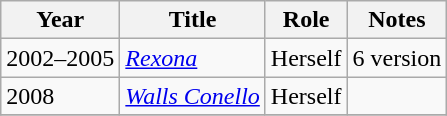<table class="wikitable">
<tr>
<th>Year</th>
<th>Title</th>
<th>Role</th>
<th>Notes</th>
</tr>
<tr>
<td>2002–2005</td>
<td><em><a href='#'>Rexona</a></em></td>
<td>Herself</td>
<td>6 version</td>
</tr>
<tr>
<td>2008</td>
<td><em><a href='#'>Walls Conello</a></em></td>
<td>Herself</td>
<td></td>
</tr>
<tr>
</tr>
</table>
